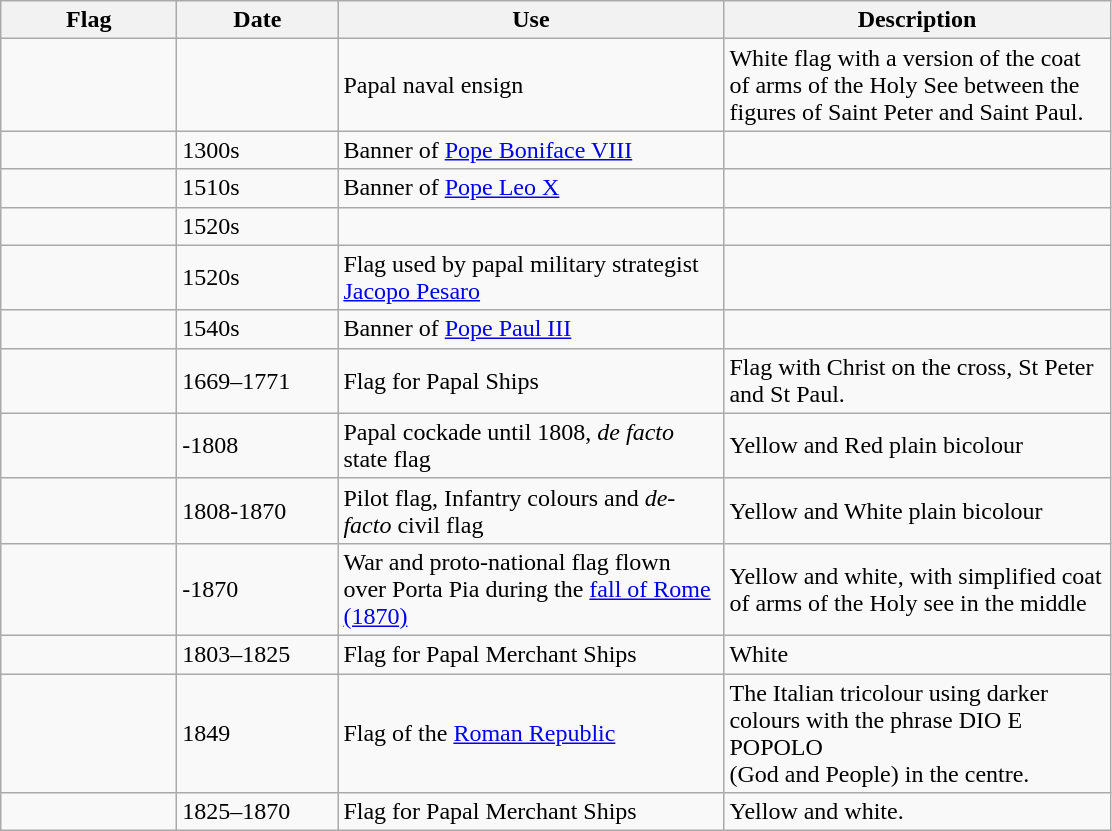<table class="wikitable mw-collapsible">
<tr>
<th style="width:110px;">Flag</th>
<th style="width:100px;">Date</th>
<th style="width:250px;">Use</th>
<th style="width:250px;">Description</th>
</tr>
<tr>
<td></td>
<td></td>
<td>Papal naval ensign</td>
<td>White flag with a version of the coat of arms of the Holy See between the figures of Saint Peter and Saint Paul.</td>
</tr>
<tr>
<td></td>
<td>1300s</td>
<td>Banner of <a href='#'>Pope Boniface VIII</a></td>
<td></td>
</tr>
<tr>
<td></td>
<td>1510s</td>
<td>Banner of <a href='#'>Pope Leo X</a></td>
<td></td>
</tr>
<tr>
<td></td>
<td>1520s</td>
<td></td>
<td></td>
</tr>
<tr>
<td></td>
<td>1520s</td>
<td>Flag used by papal military strategist <a href='#'>Jacopo Pesaro</a></td>
<td></td>
</tr>
<tr>
<td></td>
<td>1540s</td>
<td>Banner of <a href='#'>Pope Paul III</a></td>
<td></td>
</tr>
<tr>
<td></td>
<td>1669–1771</td>
<td>Flag for Papal Ships</td>
<td>Flag with Christ on the cross, St Peter and St Paul.</td>
</tr>
<tr>
<td></td>
<td>-1808</td>
<td>Papal cockade until 1808, <em>de facto</em> state flag</td>
<td>Yellow and Red plain bicolour</td>
</tr>
<tr>
<td></td>
<td>1808-1870</td>
<td>Pilot flag, Infantry colours and <em>de-facto</em> civil flag</td>
<td>Yellow and White plain bicolour</td>
</tr>
<tr>
<td></td>
<td>-1870</td>
<td>War and proto-national flag flown over Porta Pia during the <a href='#'>fall of Rome (1870)</a></td>
<td>Yellow and white, with simplified coat of arms of the Holy see in the middle</td>
</tr>
<tr>
<td></td>
<td>1803–1825</td>
<td>Flag for Papal Merchant Ships</td>
<td>White</td>
</tr>
<tr>
<td></td>
<td>1849</td>
<td>Flag of the <a href='#'>Roman Republic</a></td>
<td>The Italian tricolour using darker colours with the phrase DIO E POPOLO<br>(God and People) in the centre.</td>
</tr>
<tr>
<td></td>
<td>1825–1870</td>
<td>Flag for Papal Merchant Ships</td>
<td>Yellow and white.</td>
</tr>
</table>
